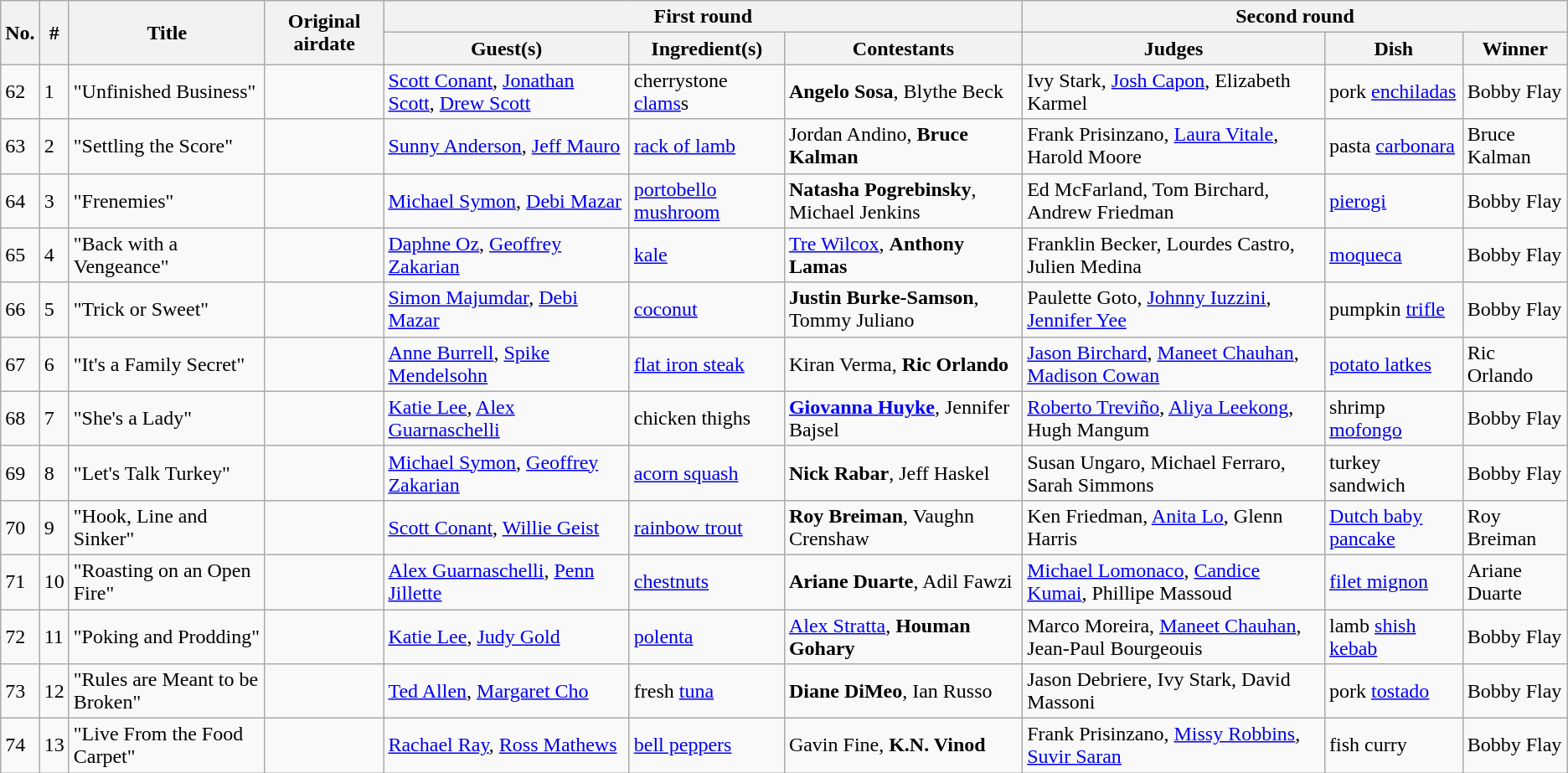<table class="wikitable">
<tr>
<th rowspan="2">No.</th>
<th rowspan="2">#</th>
<th rowspan="2">Title</th>
<th rowspan="2">Original airdate</th>
<th colspan="3">First round</th>
<th colspan="3">Second round</th>
</tr>
<tr>
<th>Guest(s)</th>
<th>Ingredient(s)</th>
<th>Contestants</th>
<th>Judges</th>
<th>Dish</th>
<th>Winner</th>
</tr>
<tr>
<td>62</td>
<td>1</td>
<td>"Unfinished Business"</td>
<td></td>
<td><a href='#'>Scott Conant</a>, <a href='#'>Jonathan Scott</a>, <a href='#'>Drew Scott</a></td>
<td>cherrystone <a href='#'>clams</a>s</td>
<td><strong>Angelo Sosa</strong>, Blythe Beck</td>
<td>Ivy Stark, <a href='#'>Josh Capon</a>, Elizabeth Karmel</td>
<td>pork <a href='#'>enchiladas</a></td>
<td>Bobby Flay</td>
</tr>
<tr>
<td>63</td>
<td>2</td>
<td>"Settling the Score"</td>
<td></td>
<td><a href='#'>Sunny Anderson</a>, <a href='#'>Jeff Mauro</a></td>
<td><a href='#'>rack of lamb</a></td>
<td>Jordan Andino, <strong>Bruce Kalman</strong></td>
<td>Frank Prisinzano, <a href='#'>Laura Vitale</a>, Harold Moore</td>
<td>pasta <a href='#'>carbonara</a></td>
<td>Bruce Kalman</td>
</tr>
<tr>
<td>64</td>
<td>3</td>
<td>"Frenemies"</td>
<td></td>
<td><a href='#'>Michael Symon</a>, <a href='#'>Debi Mazar</a></td>
<td><a href='#'>portobello mushroom</a></td>
<td><strong>Natasha Pogrebinsky</strong>, Michael Jenkins</td>
<td>Ed McFarland, Tom Birchard, Andrew Friedman</td>
<td><a href='#'>pierogi</a></td>
<td>Bobby Flay</td>
</tr>
<tr>
<td>65</td>
<td>4</td>
<td>"Back with a Vengeance"</td>
<td></td>
<td><a href='#'>Daphne Oz</a>, <a href='#'>Geoffrey Zakarian</a></td>
<td><a href='#'>kale</a></td>
<td><a href='#'>Tre Wilcox</a>, <strong>Anthony Lamas</strong></td>
<td>Franklin Becker, Lourdes Castro, Julien Medina</td>
<td><a href='#'>moqueca</a></td>
<td>Bobby Flay</td>
</tr>
<tr>
<td>66</td>
<td>5</td>
<td>"Trick or Sweet"</td>
<td></td>
<td><a href='#'>Simon Majumdar</a>, <a href='#'>Debi Mazar</a></td>
<td><a href='#'>coconut</a></td>
<td><strong>Justin Burke-Samson</strong>, Tommy Juliano</td>
<td>Paulette Goto, <a href='#'>Johnny Iuzzini</a>, <a href='#'>Jennifer Yee</a></td>
<td>pumpkin <a href='#'>trifle</a></td>
<td>Bobby Flay</td>
</tr>
<tr>
<td>67</td>
<td>6</td>
<td>"It's a Family Secret"</td>
<td></td>
<td><a href='#'>Anne Burrell</a>, <a href='#'>Spike Mendelsohn</a></td>
<td><a href='#'>flat iron steak</a></td>
<td>Kiran Verma, <strong>Ric Orlando</strong></td>
<td><a href='#'>Jason Birchard</a>, <a href='#'>Maneet Chauhan</a>, <a href='#'>Madison Cowan</a></td>
<td><a href='#'>potato latkes</a></td>
<td>Ric Orlando</td>
</tr>
<tr>
<td>68</td>
<td>7</td>
<td>"She's a Lady"</td>
<td></td>
<td><a href='#'>Katie Lee</a>, <a href='#'>Alex Guarnaschelli</a></td>
<td>chicken thighs</td>
<td><strong><a href='#'>Giovanna Huyke</a></strong>, Jennifer Bajsel</td>
<td><a href='#'>Roberto Treviño</a>, <a href='#'>Aliya Leekong</a>, Hugh Mangum</td>
<td>shrimp <a href='#'>mofongo</a></td>
<td>Bobby Flay</td>
</tr>
<tr>
<td>69</td>
<td>8</td>
<td>"Let's Talk Turkey"</td>
<td></td>
<td><a href='#'>Michael Symon</a>, <a href='#'>Geoffrey Zakarian</a></td>
<td><a href='#'>acorn squash</a></td>
<td><strong>Nick Rabar</strong>, Jeff Haskel</td>
<td>Susan Ungaro, Michael Ferraro, Sarah Simmons</td>
<td>turkey sandwich</td>
<td>Bobby Flay</td>
</tr>
<tr>
<td>70</td>
<td>9</td>
<td>"Hook, Line and Sinker"</td>
<td></td>
<td><a href='#'>Scott Conant</a>, <a href='#'>Willie Geist</a></td>
<td><a href='#'>rainbow trout</a></td>
<td><strong>Roy Breiman</strong>, Vaughn Crenshaw</td>
<td>Ken Friedman, <a href='#'>Anita Lo</a>, Glenn Harris</td>
<td><a href='#'>Dutch baby pancake</a></td>
<td>Roy Breiman</td>
</tr>
<tr>
<td>71</td>
<td>10</td>
<td>"Roasting on an Open Fire"</td>
<td></td>
<td><a href='#'>Alex Guarnaschelli</a>, <a href='#'>Penn Jillette</a></td>
<td><a href='#'>chestnuts</a></td>
<td><strong>Ariane Duarte</strong>, Adil Fawzi</td>
<td><a href='#'>Michael Lomonaco</a>, <a href='#'>Candice Kumai</a>, Phillipe Massoud</td>
<td><a href='#'>filet mignon</a></td>
<td>Ariane Duarte</td>
</tr>
<tr>
<td>72</td>
<td>11</td>
<td>"Poking and Prodding"</td>
<td></td>
<td><a href='#'>Katie Lee</a>, <a href='#'>Judy Gold</a></td>
<td><a href='#'>polenta</a></td>
<td><a href='#'>Alex Stratta</a>, <strong>Houman Gohary</strong></td>
<td>Marco Moreira, <a href='#'>Maneet Chauhan</a>, Jean-Paul Bourgeouis</td>
<td>lamb <a href='#'>shish kebab</a></td>
<td>Bobby Flay</td>
</tr>
<tr>
<td>73</td>
<td>12</td>
<td>"Rules are Meant to be Broken"</td>
<td></td>
<td><a href='#'>Ted Allen</a>, <a href='#'>Margaret Cho</a></td>
<td>fresh <a href='#'>tuna</a></td>
<td><strong>Diane DiMeo</strong>, Ian Russo</td>
<td>Jason Debriere, Ivy Stark, David Massoni</td>
<td>pork <a href='#'>tostado</a></td>
<td>Bobby Flay</td>
</tr>
<tr>
<td>74</td>
<td>13</td>
<td>"Live From the Food Carpet"</td>
<td></td>
<td><a href='#'>Rachael Ray</a>, <a href='#'>Ross Mathews</a></td>
<td><a href='#'>bell peppers</a></td>
<td>Gavin Fine, <strong>K.N. Vinod</strong></td>
<td>Frank Prisinzano, <a href='#'>Missy Robbins</a>, <a href='#'>Suvir Saran</a></td>
<td>fish curry</td>
<td>Bobby Flay</td>
</tr>
</table>
